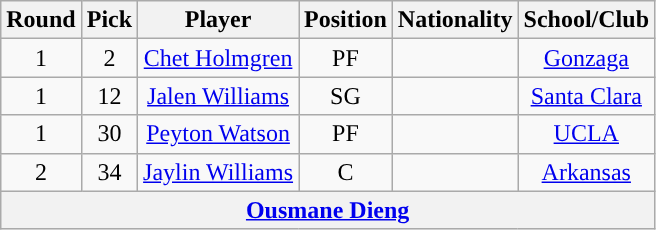<table class="wikitable sortable sortable">
<tr>
<th>Round</th>
<th>Pick</th>
<th>Player</th>
<th>Position</th>
<th>Nationality</th>
<th>School/Club</th>
</tr>
<tr style="text-align: center">
<td>1</td>
<td>2</td>
<td><a href='#'>Chet Holmgren</a></td>
<td>PF</td>
<td></td>
<td><a href='#'>Gonzaga</a></td>
</tr>
<tr style="text-align: center">
<td>1</td>
<td>12</td>
<td><a href='#'>Jalen Williams</a></td>
<td>SG</td>
<td></td>
<td><a href='#'>Santa Clara</a></td>
</tr>
<tr style="text-align: center">
<td>1</td>
<td>30</td>
<td><a href='#'>Peyton Watson</a></td>
<td>PF</td>
<td></td>
<td><a href='#'>UCLA</a></td>
</tr>
<tr style="text-align: center">
<td>2</td>
<td>34</td>
<td><a href='#'>Jaylin Williams</a></td>
<td>C</td>
<td></td>
<td><a href='#'>Arkansas</a></td>
</tr>
<tr>
<th scope="row" colspan="6" style="text-align:center;”"><a href='#'>Ousmane Dieng</a> </th>
</tr>
</table>
